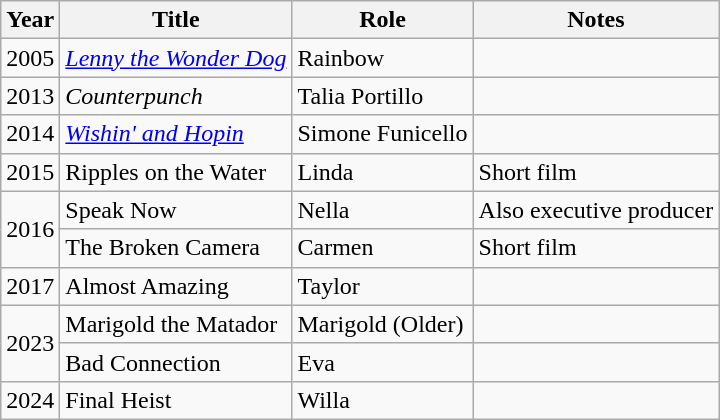<table class="wikitable sortable">
<tr>
<th>Year</th>
<th>Title</th>
<th>Role</th>
<th class="unsortable">Notes</th>
</tr>
<tr>
<td>2005</td>
<td><em><a href='#'>Lenny the Wonder Dog</a></em></td>
<td>Rainbow</td>
<td></td>
</tr>
<tr>
<td>2013</td>
<td><em>Counterpunch</em></td>
<td>Talia Portillo</td>
<td></td>
</tr>
<tr>
<td>2014</td>
<td><a href='#'><em>Wishin' and Hopin<strong></a></td>
<td>Simone Funicello</td>
<td></td>
</tr>
<tr>
<td>2015</td>
<td></em>Ripples on the Water<em></td>
<td>Linda</td>
<td>Short film</td>
</tr>
<tr>
<td rowspan="2">2016</td>
<td></em>Speak Now<em></td>
<td>Nella</td>
<td>Also executive producer</td>
</tr>
<tr>
<td></em>The Broken Camera<em></td>
<td>Carmen</td>
<td>Short film</td>
</tr>
<tr>
<td>2017</td>
<td></em>Almost Amazing<em></td>
<td>Taylor</td>
<td></td>
</tr>
<tr>
<td rowspan="2">2023</td>
<td></em>Marigold the Matador<em></td>
<td>Marigold (Older)</td>
<td></td>
</tr>
<tr>
<td></em>Bad Connection<em></td>
<td>Eva</td>
<td></td>
</tr>
<tr>
<td>2024</td>
<td></em>Final Heist<em></td>
<td>Willa</td>
<td></td>
</tr>
</table>
